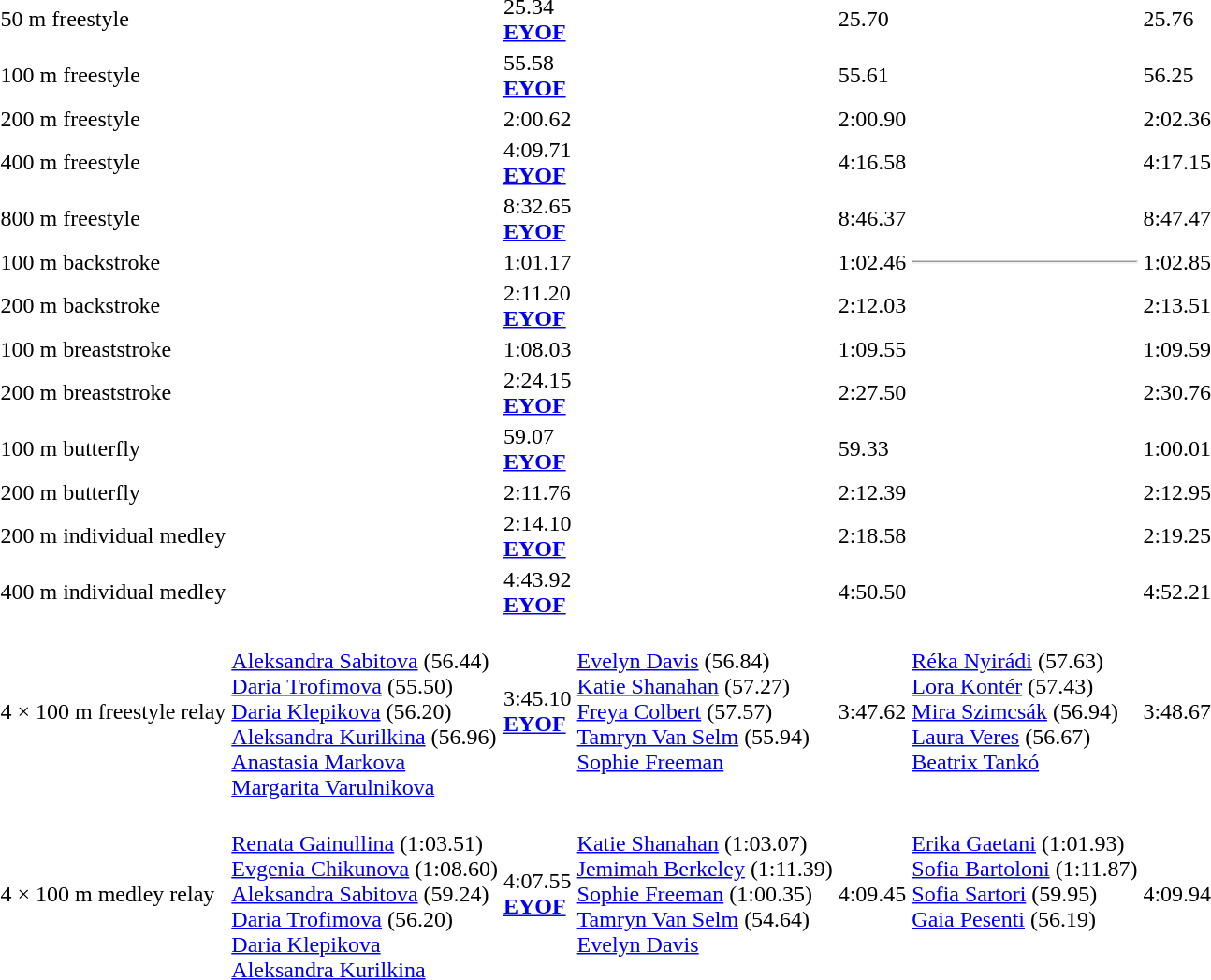<table>
<tr>
<td>50 m freestyle</td>
<td></td>
<td>25.34<br><strong><a href='#'>EYOF</a></strong></td>
<td></td>
<td>25.70</td>
<td></td>
<td>25.76</td>
</tr>
<tr>
<td>100 m freestyle</td>
<td></td>
<td>55.58<br><strong><a href='#'>EYOF</a></strong></td>
<td></td>
<td>55.61</td>
<td></td>
<td>56.25</td>
</tr>
<tr>
<td>200 m freestyle</td>
<td></td>
<td>2:00.62</td>
<td></td>
<td>2:00.90</td>
<td></td>
<td>2:02.36</td>
</tr>
<tr>
<td>400 m freestyle</td>
<td></td>
<td>4:09.71<br><strong><a href='#'>EYOF</a></strong></td>
<td></td>
<td>4:16.58</td>
<td></td>
<td>4:17.15</td>
</tr>
<tr>
<td>800 m freestyle</td>
<td></td>
<td>8:32.65<br><strong><a href='#'>EYOF</a></strong></td>
<td></td>
<td>8:46.37</td>
<td></td>
<td>8:47.47</td>
</tr>
<tr>
<td>100 m backstroke</td>
<td></td>
<td>1:01.17</td>
<td></td>
<td>1:02.46</td>
<td><hr></td>
<td>1:02.85</td>
</tr>
<tr>
<td>200 m backstroke</td>
<td></td>
<td>2:11.20<br><strong><a href='#'>EYOF</a></strong></td>
<td></td>
<td>2:12.03</td>
<td></td>
<td>2:13.51</td>
</tr>
<tr>
<td>100 m breaststroke</td>
<td></td>
<td>1:08.03</td>
<td></td>
<td>1:09.55</td>
<td></td>
<td>1:09.59</td>
</tr>
<tr>
<td>200 m breaststroke</td>
<td></td>
<td>2:24.15<br><strong><a href='#'>EYOF</a></strong></td>
<td></td>
<td>2:27.50</td>
<td></td>
<td>2:30.76</td>
</tr>
<tr>
<td>100 m butterfly</td>
<td></td>
<td>59.07<br><strong><a href='#'>EYOF</a></strong></td>
<td></td>
<td>59.33</td>
<td></td>
<td>1:00.01</td>
</tr>
<tr>
<td>200 m butterfly</td>
<td></td>
<td>2:11.76</td>
<td></td>
<td>2:12.39</td>
<td></td>
<td>2:12.95</td>
</tr>
<tr>
<td>200 m individual medley</td>
<td></td>
<td>2:14.10<br><strong><a href='#'>EYOF</a></strong></td>
<td></td>
<td>2:18.58</td>
<td></td>
<td>2:19.25</td>
</tr>
<tr>
<td>400 m individual medley</td>
<td></td>
<td>4:43.92<br><strong><a href='#'>EYOF</a></strong></td>
<td></td>
<td>4:50.50</td>
<td></td>
<td>4:52.21</td>
</tr>
<tr>
<td>4 × 100 m freestyle relay</td>
<td><br><a href='#'>Aleksandra Sabitova</a> (56.44)<br><a href='#'>Daria Trofimova</a> (55.50)<br><a href='#'>Daria Klepikova</a> (56.20)<br><a href='#'>Aleksandra Kurilkina</a> (56.96)<br><a href='#'>Anastasia Markova</a><br><a href='#'>Margarita Varulnikova</a></td>
<td>3:45.10<br><strong><a href='#'>EYOF</a></strong></td>
<td valign="top"><br><a href='#'>Evelyn Davis</a> (56.84)<br><a href='#'>Katie Shanahan</a> (57.27)<br><a href='#'>Freya Colbert</a> (57.57)<br><a href='#'>Tamryn Van Selm</a> (55.94)<br><a href='#'>Sophie Freeman</a></td>
<td>3:47.62</td>
<td valign="top"><br><a href='#'>Réka Nyirádi</a> (57.63)<br><a href='#'>Lora Kontér</a> (57.43)<br><a href='#'>Mira Szimcsák</a> (56.94)<br><a href='#'>Laura Veres</a> (56.67)<br><a href='#'>Beatrix Tankó</a></td>
<td>3:48.67</td>
</tr>
<tr>
<td>4 × 100 m medley relay</td>
<td><br><a href='#'>Renata Gainullina</a> (1:03.51)<br><a href='#'>Evgenia Chikunova</a> (1:08.60)<br><a href='#'>Aleksandra Sabitova</a> (59.24)<br><a href='#'>Daria Trofimova</a> (56.20)<br><a href='#'>Daria Klepikova</a><br><a href='#'>Aleksandra Kurilkina</a></td>
<td>4:07.55<br><strong><a href='#'>EYOF</a></strong></td>
<td valign="top"><br><a href='#'>Katie Shanahan</a> (1:03.07)<br><a href='#'>Jemimah Berkeley</a> (1:11.39)<br><a href='#'>Sophie Freeman</a> (1:00.35)<br><a href='#'>Tamryn Van Selm</a> (54.64)<br><a href='#'>Evelyn Davis</a></td>
<td>4:09.45</td>
<td valign="top"><br><a href='#'>Erika Gaetani</a> (1:01.93)<br><a href='#'>Sofia Bartoloni</a> (1:11.87)<br><a href='#'>Sofia Sartori</a> (59.95)<br><a href='#'>Gaia Pesenti</a> (56.19)</td>
<td>4:09.94</td>
</tr>
</table>
